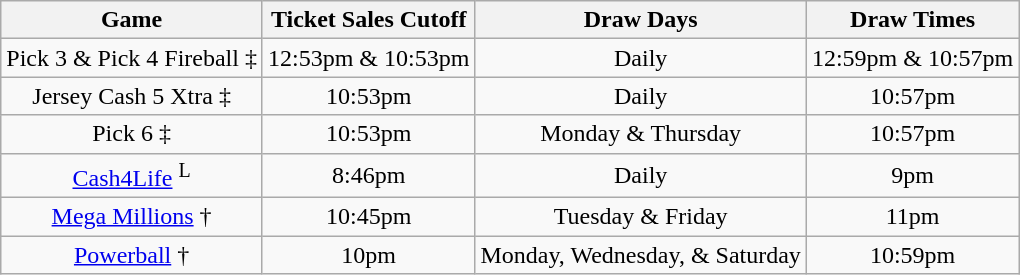<table class="wikitable">
<tr>
<th>Game</th>
<th>Ticket Sales Cutoff</th>
<th>Draw Days</th>
<th>Draw Times</th>
</tr>
<tr>
<td align="center">Pick 3 & Pick 4 Fireball ‡</td>
<td align="center">12:53pm & 10:53pm</td>
<td align="center">Daily</td>
<td align="center">12:59pm & 10:57pm</td>
</tr>
<tr>
<td align="center">Jersey Cash 5 Xtra ‡</td>
<td align="center">10:53pm</td>
<td align="center">Daily</td>
<td align="center">10:57pm</td>
</tr>
<tr>
<td align="center">Pick 6 ‡</td>
<td align="center">10:53pm</td>
<td align="center">Monday & Thursday</td>
<td align="center">10:57pm</td>
</tr>
<tr>
<td align="center"><a href='#'>Cash4Life</a> <sup>L</sup></td>
<td align="center">8:46pm</td>
<td align="center">Daily</td>
<td align="center">9pm</td>
</tr>
<tr>
<td align="center"><a href='#'>Mega Millions</a> †</td>
<td align="center">10:45pm</td>
<td align="center">Tuesday & Friday</td>
<td align="center">11pm</td>
</tr>
<tr>
<td align="center"><a href='#'>Powerball</a> †</td>
<td align="center">10pm</td>
<td align="center">Monday, Wednesday, & Saturday</td>
<td align="center">10:59pm</td>
</tr>
</table>
